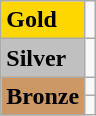<table class="wikitable">
<tr>
<td bgcolor="gold"><strong>Gold</strong></td>
<td></td>
</tr>
<tr>
<td bgcolor="silver"><strong>Silver</strong></td>
<td></td>
</tr>
<tr>
<td rowspan="2" bgcolor="#cc9966"><strong>Bronze</strong></td>
<td></td>
</tr>
<tr>
<td></td>
</tr>
</table>
